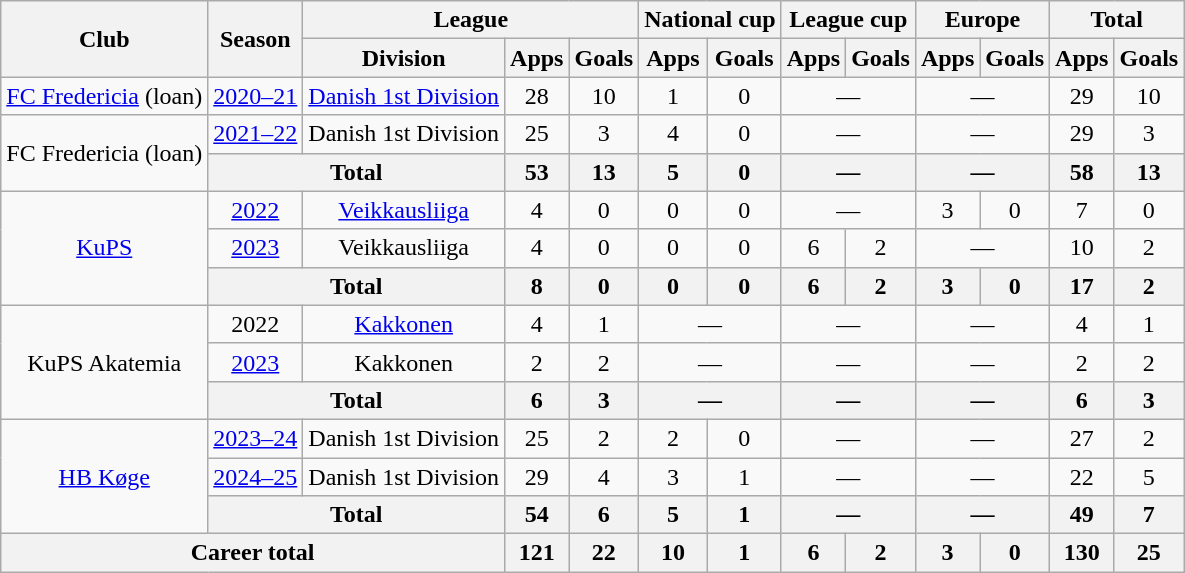<table class="wikitable" style="text-align: center;">
<tr>
<th rowspan="2">Club</th>
<th rowspan="2">Season</th>
<th colspan="3">League</th>
<th colspan="2">National cup</th>
<th colspan="2">League cup</th>
<th colspan="2">Europe</th>
<th colspan="2">Total</th>
</tr>
<tr>
<th>Division</th>
<th>Apps</th>
<th>Goals</th>
<th>Apps</th>
<th>Goals</th>
<th>Apps</th>
<th>Goals</th>
<th>Apps</th>
<th>Goals</th>
<th>Apps</th>
<th>Goals</th>
</tr>
<tr>
<td><a href='#'>FC Fredericia</a> (loan)</td>
<td><a href='#'>2020–21</a></td>
<td><a href='#'>Danish 1st Division</a></td>
<td>28</td>
<td>10</td>
<td>1</td>
<td>0</td>
<td colspan="2">―</td>
<td colspan="2">―</td>
<td>29</td>
<td>10</td>
</tr>
<tr>
<td rowspan="2">FC Fredericia (loan)</td>
<td><a href='#'>2021–22</a></td>
<td>Danish 1st Division</td>
<td>25</td>
<td>3</td>
<td>4</td>
<td>0</td>
<td colspan="2">―</td>
<td colspan="2">―</td>
<td>29</td>
<td>3</td>
</tr>
<tr>
<th colspan="2">Total</th>
<th>53</th>
<th>13</th>
<th>5</th>
<th>0</th>
<th colspan="2">―</th>
<th colspan="2">―</th>
<th>58</th>
<th>13</th>
</tr>
<tr>
<td rowspan="3"><a href='#'>KuPS</a></td>
<td><a href='#'>2022</a></td>
<td><a href='#'>Veikkausliiga</a></td>
<td>4</td>
<td>0</td>
<td>0</td>
<td>0</td>
<td colspan="2">―</td>
<td>3</td>
<td>0</td>
<td>7</td>
<td>0</td>
</tr>
<tr>
<td><a href='#'>2023</a></td>
<td>Veikkausliiga</td>
<td>4</td>
<td>0</td>
<td>0</td>
<td>0</td>
<td>6</td>
<td>2</td>
<td colspan="2">―</td>
<td>10</td>
<td>2</td>
</tr>
<tr>
<th colspan="2">Total</th>
<th>8</th>
<th>0</th>
<th>0</th>
<th>0</th>
<th>6</th>
<th>2</th>
<th>3</th>
<th>0</th>
<th>17</th>
<th>2</th>
</tr>
<tr>
<td rowspan="3">KuPS Akatemia</td>
<td>2022</td>
<td><a href='#'>Kakkonen</a></td>
<td>4</td>
<td>1</td>
<td colspan="2">―</td>
<td colspan="2">―</td>
<td colspan="2">―</td>
<td>4</td>
<td>1</td>
</tr>
<tr>
<td><a href='#'>2023</a></td>
<td>Kakkonen</td>
<td>2</td>
<td>2</td>
<td colspan="2">―</td>
<td colspan="2">―</td>
<td colspan="2">―</td>
<td>2</td>
<td>2</td>
</tr>
<tr>
<th colspan="2">Total</th>
<th>6</th>
<th>3</th>
<th colspan="2">―</th>
<th colspan="2">―</th>
<th colspan="2">―</th>
<th>6</th>
<th>3</th>
</tr>
<tr>
<td rowspan="3"><a href='#'>HB Køge</a></td>
<td><a href='#'>2023–24</a></td>
<td>Danish 1st Division</td>
<td>25</td>
<td>2</td>
<td>2</td>
<td>0</td>
<td colspan="2">―</td>
<td colspan="2">―</td>
<td>27</td>
<td>2</td>
</tr>
<tr>
<td><a href='#'>2024–25</a></td>
<td>Danish 1st Division</td>
<td>29</td>
<td>4</td>
<td>3</td>
<td>1</td>
<td colspan="2">―</td>
<td colspan="2">―</td>
<td>22</td>
<td>5</td>
</tr>
<tr>
<th colspan="2">Total</th>
<th>54</th>
<th>6</th>
<th>5</th>
<th>1</th>
<th colspan="2">―</th>
<th colspan="2">―</th>
<th>49</th>
<th>7</th>
</tr>
<tr>
<th colspan="3">Career total</th>
<th>121</th>
<th>22</th>
<th>10</th>
<th>1</th>
<th>6</th>
<th>2</th>
<th>3</th>
<th>0</th>
<th>130</th>
<th>25</th>
</tr>
</table>
